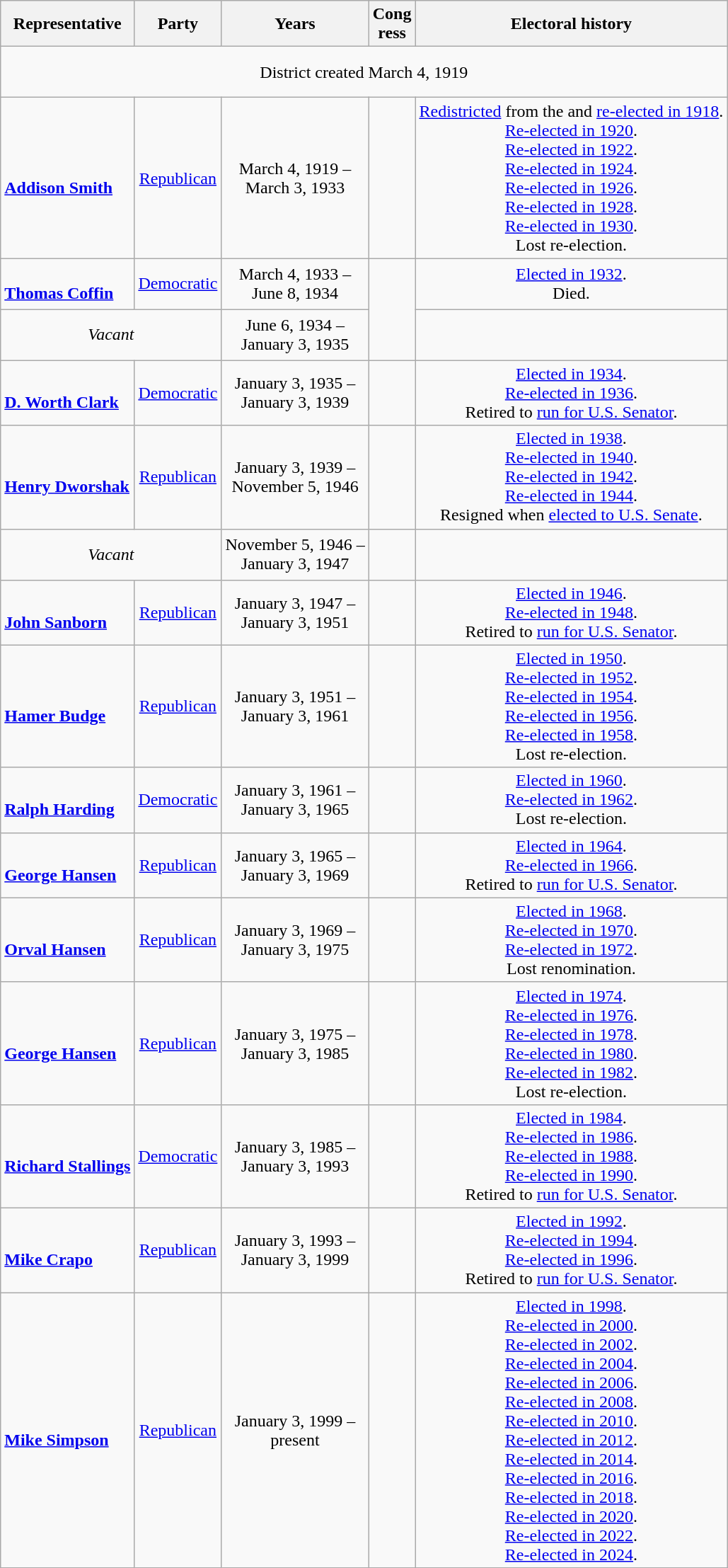<table class=wikitable style="text-align:center">
<tr>
<th>Representative</th>
<th>Party</th>
<th>Years</th>
<th>Cong<br>ress</th>
<th>Electoral history</th>
</tr>
<tr style="height:3em">
<td colspan=5>District created March 4, 1919</td>
</tr>
<tr style="height:3em">
<td align=left><br><strong><a href='#'>Addison Smith</a></strong><br></td>
<td><a href='#'>Republican</a></td>
<td nowrap>March 4, 1919 –<br>March 3, 1933</td>
<td></td>
<td><a href='#'>Redistricted</a> from the  and <a href='#'>re-elected in 1918</a>.<br><a href='#'>Re-elected in 1920</a>.<br><a href='#'>Re-elected in 1922</a>.<br><a href='#'>Re-elected in 1924</a>.<br><a href='#'>Re-elected in 1926</a>.<br><a href='#'>Re-elected in 1928</a>.<br><a href='#'>Re-elected in 1930</a>.<br>Lost re-election.</td>
</tr>
<tr style="height:3em">
<td align=left><br><strong><a href='#'>Thomas Coffin</a></strong><br></td>
<td><a href='#'>Democratic</a></td>
<td nowrap>March 4, 1933 –<br>June 8, 1934</td>
<td rowspan=2></td>
<td><a href='#'>Elected in 1932</a>.<br>Died.</td>
</tr>
<tr style="height:3em">
<td colspan=2><em>Vacant</em></td>
<td nowrap>June 6, 1934 –<br>January 3, 1935</td>
<td></td>
</tr>
<tr style="height:3em">
<td align=left><br><strong><a href='#'>D. Worth Clark</a></strong><br></td>
<td><a href='#'>Democratic</a></td>
<td nowrap>January 3, 1935 –<br>January 3, 1939</td>
<td></td>
<td><a href='#'>Elected in 1934</a>.<br><a href='#'>Re-elected in 1936</a>.<br>Retired to <a href='#'>run for U.S. Senator</a>.</td>
</tr>
<tr style="height:3em">
<td align=left><br><strong><a href='#'>Henry Dworshak</a></strong><br></td>
<td><a href='#'>Republican</a></td>
<td nowrap>January 3, 1939 –<br>November 5, 1946</td>
<td></td>
<td><a href='#'>Elected in 1938</a>.<br><a href='#'>Re-elected in 1940</a>.<br><a href='#'>Re-elected in 1942</a>.<br><a href='#'>Re-elected in 1944</a>.<br>Resigned when <a href='#'>elected to U.S. Senate</a>.</td>
</tr>
<tr style="height:3em">
<td colspan=2><em>Vacant</em></td>
<td nowrap>November 5, 1946 –<br>January 3, 1947</td>
<td></td>
<td></td>
</tr>
<tr style="height:3em">
<td align=left><br><strong><a href='#'>John Sanborn</a></strong><br></td>
<td><a href='#'>Republican</a></td>
<td nowrap>January 3, 1947 –<br>January 3, 1951</td>
<td></td>
<td><a href='#'>Elected in 1946</a>.<br><a href='#'>Re-elected in 1948</a>.<br>Retired to <a href='#'>run for U.S. Senator</a>.</td>
</tr>
<tr style="height:3em">
<td align=left><br><strong><a href='#'>Hamer Budge</a></strong><br></td>
<td><a href='#'>Republican</a></td>
<td nowrap>January 3, 1951 –<br>January 3, 1961</td>
<td></td>
<td><a href='#'>Elected in 1950</a>.<br><a href='#'>Re-elected in 1952</a>.<br><a href='#'>Re-elected in 1954</a>.<br><a href='#'>Re-elected in 1956</a>.<br><a href='#'>Re-elected in 1958</a>.<br>Lost re-election.</td>
</tr>
<tr style="height:3em">
<td align=left><br><strong><a href='#'>Ralph Harding</a></strong><br></td>
<td><a href='#'>Democratic</a></td>
<td nowrap>January 3, 1961 –<br>January 3, 1965</td>
<td></td>
<td><a href='#'>Elected in 1960</a>.<br><a href='#'>Re-elected in 1962</a>.<br>Lost re-election.</td>
</tr>
<tr style="height:3em">
<td align=left><br><strong><a href='#'>George Hansen</a></strong><br></td>
<td><a href='#'>Republican</a></td>
<td nowrap>January 3, 1965 –<br>January 3, 1969</td>
<td></td>
<td><a href='#'>Elected in 1964</a>.<br><a href='#'>Re-elected in 1966</a>.<br>Retired to <a href='#'>run for U.S. Senator</a>.</td>
</tr>
<tr style="height:3em">
<td align=left><br><strong><a href='#'>Orval Hansen</a></strong><br></td>
<td><a href='#'>Republican</a></td>
<td nowrap>January 3, 1969 –<br>January 3, 1975</td>
<td></td>
<td><a href='#'>Elected in 1968</a>.<br><a href='#'>Re-elected in 1970</a>.<br><a href='#'>Re-elected in 1972</a>.<br>Lost renomination.</td>
</tr>
<tr style="height:3em">
<td align=left><br><strong><a href='#'>George Hansen</a></strong><br></td>
<td><a href='#'>Republican</a></td>
<td nowrap>January 3, 1975 –<br>January 3, 1985</td>
<td></td>
<td><a href='#'>Elected in 1974</a>.<br><a href='#'>Re-elected in 1976</a>.<br><a href='#'>Re-elected in 1978</a>.<br><a href='#'>Re-elected in 1980</a>.<br><a href='#'>Re-elected in 1982</a>.<br>Lost re-election.</td>
</tr>
<tr style="height:3em">
<td align=left><br><strong><a href='#'>Richard Stallings</a></strong><br></td>
<td><a href='#'>Democratic</a></td>
<td nowrap>January 3, 1985 –<br>January 3, 1993</td>
<td></td>
<td><a href='#'>Elected in 1984</a>.<br><a href='#'>Re-elected in 1986</a>.<br><a href='#'>Re-elected in 1988</a>.<br><a href='#'>Re-elected in 1990</a>.<br>Retired to <a href='#'>run for U.S. Senator</a>.</td>
</tr>
<tr style="height:3em">
<td align=left><br><strong><a href='#'>Mike Crapo</a></strong><br></td>
<td><a href='#'>Republican</a></td>
<td nowrap>January 3, 1993 –<br>January 3, 1999</td>
<td></td>
<td><a href='#'>Elected in 1992</a>.<br><a href='#'>Re-elected in 1994</a>.<br><a href='#'>Re-elected in 1996</a>.<br>Retired to <a href='#'>run for U.S. Senator</a>.</td>
</tr>
<tr style="height:3em">
<td align=left><br><strong><a href='#'>Mike Simpson</a></strong><br></td>
<td><a href='#'>Republican</a></td>
<td nowrap>January 3, 1999 –<br>present</td>
<td></td>
<td><a href='#'>Elected in 1998</a>.<br><a href='#'>Re-elected in 2000</a>.<br><a href='#'>Re-elected in 2002</a>.<br><a href='#'>Re-elected in 2004</a>.<br><a href='#'>Re-elected in 2006</a>.<br><a href='#'>Re-elected in 2008</a>.<br><a href='#'>Re-elected in 2010</a>.<br><a href='#'>Re-elected in 2012</a>.<br><a href='#'>Re-elected in 2014</a>.<br><a href='#'>Re-elected in 2016</a>.<br><a href='#'>Re-elected in 2018</a>.<br><a href='#'>Re-elected in 2020</a>.<br><a href='#'>Re-elected in 2022</a>.<br><a href='#'>Re-elected in 2024</a>.</td>
</tr>
</table>
